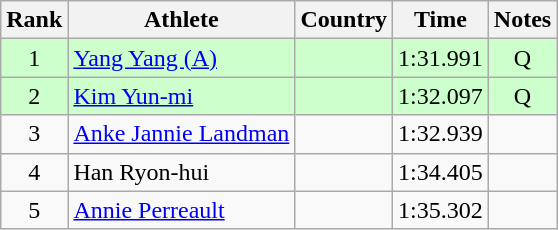<table class="wikitable" style="text-align:center">
<tr>
<th>Rank</th>
<th>Athlete</th>
<th>Country</th>
<th>Time</th>
<th>Notes</th>
</tr>
<tr bgcolor=ccffcc>
<td>1</td>
<td align=left><a href='#'>Yang Yang (A)</a></td>
<td align=left></td>
<td>1:31.991</td>
<td>Q </td>
</tr>
<tr bgcolor=ccffcc>
<td>2</td>
<td align=left><a href='#'>Kim Yun-mi</a></td>
<td align=left></td>
<td>1:32.097</td>
<td>Q</td>
</tr>
<tr>
<td>3</td>
<td align=left><a href='#'>Anke Jannie Landman</a></td>
<td align=left></td>
<td>1:32.939</td>
<td></td>
</tr>
<tr>
<td>4</td>
<td align=left>Han Ryon-hui</td>
<td align=left></td>
<td>1:34.405</td>
<td></td>
</tr>
<tr>
<td>5</td>
<td align=left><a href='#'>Annie Perreault</a></td>
<td align=left></td>
<td>1:35.302</td>
<td></td>
</tr>
</table>
